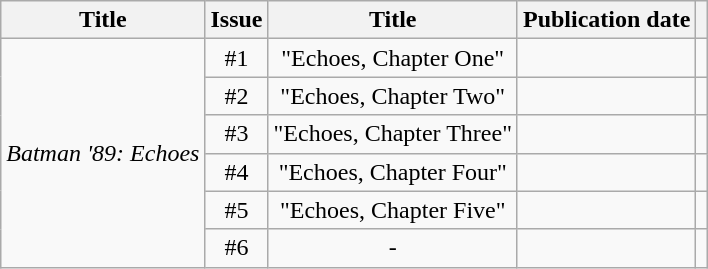<table class="wikitable" style="text-align:center;">
<tr>
<th>Title</th>
<th>Issue</th>
<th>Title</th>
<th>Publication date</th>
<th></th>
</tr>
<tr>
<td rowspan="6"><em>Batman '89: Echoes</em></td>
<td>#1</td>
<td>"Echoes, Chapter One"</td>
<td></td>
<td></td>
</tr>
<tr>
<td>#2</td>
<td>"Echoes, Chapter Two"</td>
<td></td>
<td></td>
</tr>
<tr>
<td>#3</td>
<td>"Echoes, Chapter Three"</td>
<td></td>
<td></td>
</tr>
<tr>
<td>#4</td>
<td>"Echoes, Chapter Four"</td>
<td></td>
<td></td>
</tr>
<tr>
<td>#5</td>
<td>"Echoes, Chapter Five"</td>
<td></td>
<td></td>
</tr>
<tr>
<td>#6</td>
<td>-</td>
<td></td>
<td></td>
</tr>
</table>
